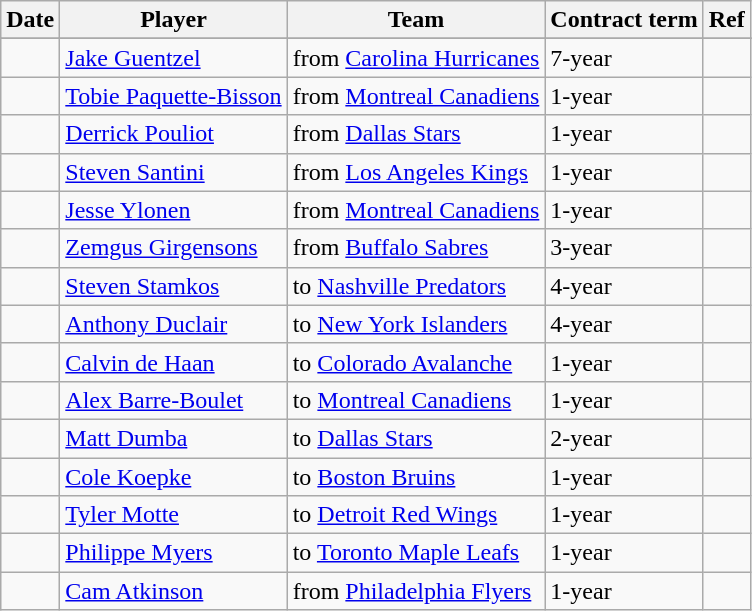<table class="wikitable">
<tr>
<th>Date</th>
<th>Player</th>
<th>Team</th>
<th>Contract term</th>
<th>Ref</th>
</tr>
<tr>
</tr>
<tr>
<td></td>
<td><a href='#'>Jake Guentzel</a></td>
<td>from <a href='#'>Carolina Hurricanes</a></td>
<td>7-year</td>
<td></td>
</tr>
<tr>
<td></td>
<td><a href='#'>Tobie Paquette-Bisson</a></td>
<td>from <a href='#'>Montreal Canadiens</a></td>
<td>1-year</td>
<td></td>
</tr>
<tr>
<td></td>
<td><a href='#'>Derrick Pouliot</a></td>
<td>from <a href='#'>Dallas Stars</a></td>
<td>1-year</td>
<td></td>
</tr>
<tr>
<td></td>
<td><a href='#'>Steven Santini</a></td>
<td>from <a href='#'>Los Angeles Kings</a></td>
<td>1-year</td>
<td></td>
</tr>
<tr>
<td></td>
<td><a href='#'>Jesse Ylonen</a></td>
<td>from <a href='#'>Montreal Canadiens</a></td>
<td>1-year</td>
<td></td>
</tr>
<tr>
<td></td>
<td><a href='#'>Zemgus Girgensons</a></td>
<td>from <a href='#'>Buffalo Sabres</a></td>
<td>3-year</td>
<td></td>
</tr>
<tr>
<td></td>
<td><a href='#'>Steven Stamkos</a></td>
<td>to <a href='#'>Nashville Predators</a></td>
<td>4-year</td>
<td></td>
</tr>
<tr>
<td></td>
<td><a href='#'>Anthony Duclair</a></td>
<td>to <a href='#'>New York Islanders</a></td>
<td>4-year</td>
<td></td>
</tr>
<tr>
<td></td>
<td><a href='#'>Calvin de Haan</a></td>
<td>to <a href='#'>Colorado Avalanche</a></td>
<td>1-year</td>
<td></td>
</tr>
<tr>
<td></td>
<td><a href='#'>Alex Barre-Boulet</a></td>
<td>to <a href='#'>Montreal Canadiens</a></td>
<td>1-year</td>
<td></td>
</tr>
<tr>
<td></td>
<td><a href='#'>Matt Dumba</a></td>
<td>to <a href='#'>Dallas Stars</a></td>
<td>2-year</td>
<td></td>
</tr>
<tr>
<td></td>
<td><a href='#'>Cole Koepke</a></td>
<td>to <a href='#'>Boston Bruins</a></td>
<td>1-year</td>
<td></td>
</tr>
<tr>
<td></td>
<td><a href='#'>Tyler Motte</a></td>
<td>to <a href='#'>Detroit Red Wings</a></td>
<td>1-year</td>
<td></td>
</tr>
<tr>
<td></td>
<td><a href='#'>Philippe Myers</a></td>
<td>to <a href='#'>Toronto Maple Leafs</a></td>
<td>1-year</td>
<td></td>
</tr>
<tr>
<td></td>
<td><a href='#'>Cam Atkinson</a></td>
<td>from <a href='#'>Philadelphia Flyers</a></td>
<td>1-year</td>
<td></td>
</tr>
</table>
